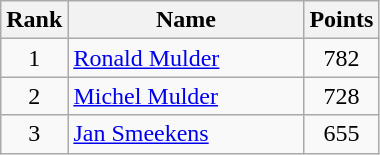<table class="wikitable" border="1">
<tr>
<th width=30>Rank</th>
<th width=150>Name</th>
<th width=25>Points</th>
</tr>
<tr align="center">
<td>1</td>
<td align="left"> <a href='#'>Ronald Mulder</a></td>
<td>782</td>
</tr>
<tr align="center">
<td>2</td>
<td align="left"> <a href='#'>Michel Mulder</a></td>
<td>728</td>
</tr>
<tr align="center">
<td>3</td>
<td align="left"> <a href='#'>Jan Smeekens</a></td>
<td>655</td>
</tr>
</table>
